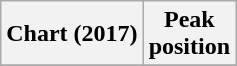<table class="wikitable plainrowheaders">
<tr>
<th scope="col">Chart (2017)</th>
<th scope="col">Peak<br>position</th>
</tr>
<tr>
</tr>
</table>
